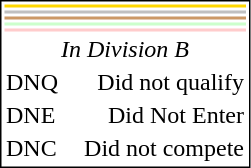<table style="border:1px solid black;" align=left>
<tr>
<td bgcolor=gold colspan=2></td>
</tr>
<tr>
<td bgcolor=silver colspan=2></td>
</tr>
<tr>
<td bgcolor=cc9966 colspan=2></td>
</tr>
<tr>
<td bgcolor=ccffcc colspan=2></td>
</tr>
<tr>
<td bgcolor=ffcccc colspan=2></td>
</tr>
<tr>
<td colspan=2 style="text-align:center;"><em>In Division B</em></td>
</tr>
<tr>
<td>DNQ</td>
<td align=right>Did not qualify</td>
</tr>
<tr>
<td>DNE</td>
<td align=right>Did Not Enter</td>
</tr>
<tr>
<td>DNC</td>
<td align=right style="width:120px;">Did not compete</td>
</tr>
</table>
